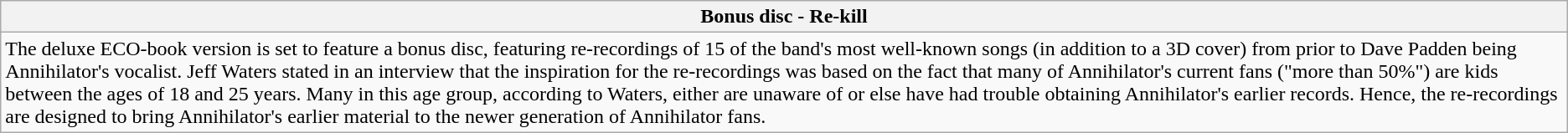<table class="wikitable collapsible collapsed">
<tr>
<th>Bonus disc - Re-kill</th>
</tr>
<tr>
<td>The deluxe ECO-book version is set to feature a bonus disc, featuring re-recordings of 15 of the band's most well-known songs (in addition to a 3D cover) from prior to Dave Padden being Annihilator's vocalist. Jeff Waters stated in an interview that the inspiration for the re-recordings was based on the fact that many of Annihilator's current fans ("more than 50%") are kids between the ages of 18 and 25 years. Many in this age group, according to Waters, either are unaware of or else have had trouble obtaining Annihilator's earlier records. Hence, the re-recordings are designed to bring Annihilator's earlier material to the newer generation of Annihilator fans.</td>
</tr>
</table>
